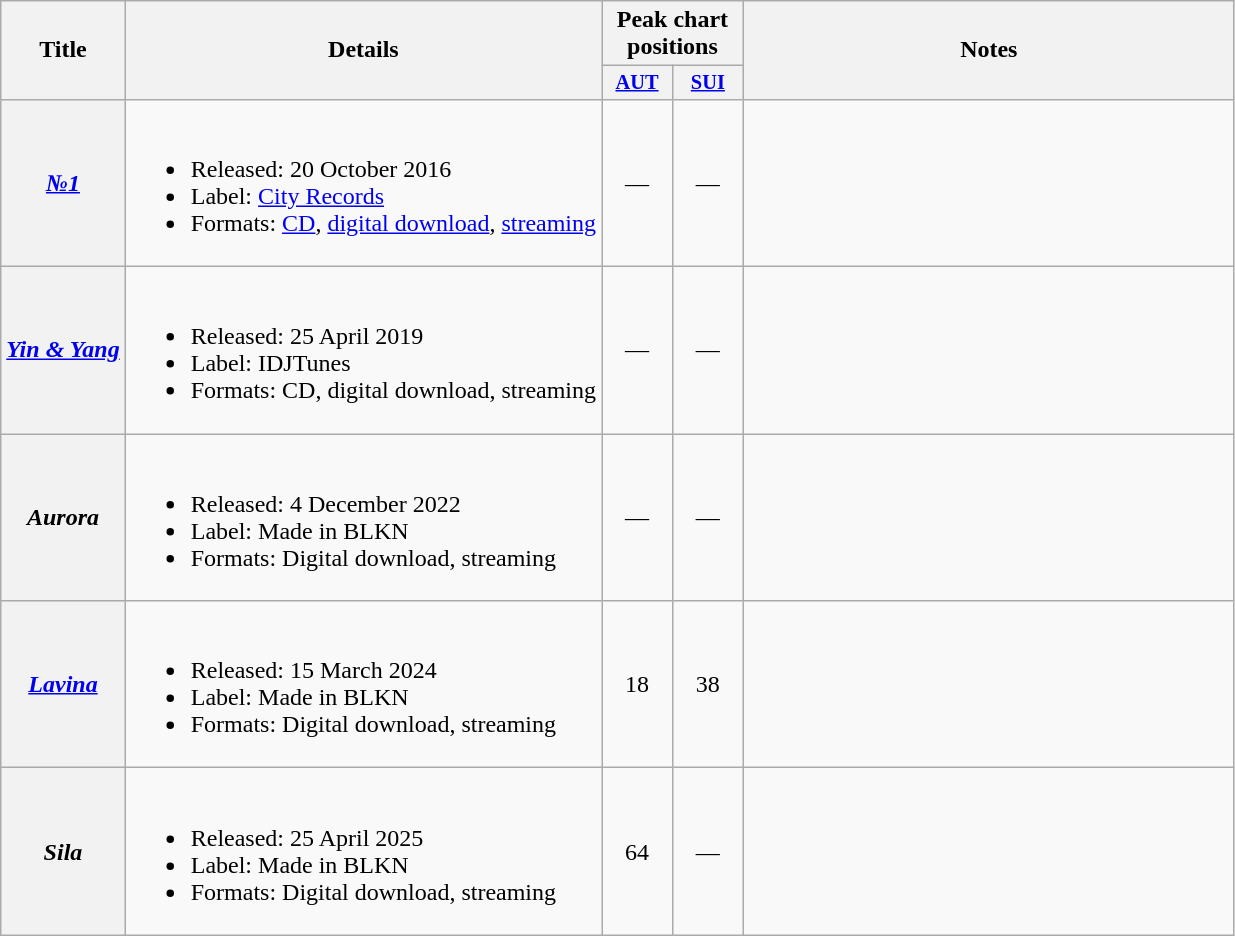<table class="wikitable plainrowheaders" style="text-align:center;" border="1">
<tr>
<th rowspan="2" scope="col">Title</th>
<th rowspan="2" scope="col">Details</th>
<th colspan="2"><strong>Peak chart positions</strong></th>
<th rowspan="2" scope="col" style="width:20em;">Notes</th>
</tr>
<tr>
<th scope="col" style="width:3em; font-size:85%;"><a href='#'>AUT</a><br></th>
<th scope="col" style="width:3em; font-size:85%;"><a href='#'>SUI</a><br></th>
</tr>
<tr>
<th scope="row"><em><a href='#'>№1</a></em></th>
<td align=left><br><ul><li>Released: 20 October 2016</li><li>Label: <a href='#'>City Records</a></li><li>Formats: <a href='#'>CD</a>, <a href='#'>digital download</a>, <a href='#'>streaming</a></li></ul></td>
<td>—</td>
<td>—</td>
<td><br></td>
</tr>
<tr>
<th scope="row"><em><a href='#'>Yin & Yang</a></em></th>
<td align=left><br><ul><li>Released: 25 April 2019</li><li>Label: IDJTunes</li><li>Formats: CD, digital download, streaming</li></ul></td>
<td>—</td>
<td>—</td>
<td><br></td>
</tr>
<tr>
<th scope="row"><em>Aurora</em></th>
<td align=left><br><ul><li>Released: 4 December 2022</li><li>Label: Made in BLKN</li><li>Formats: Digital download, streaming</li></ul></td>
<td>—</td>
<td>—</td>
<td><br></td>
</tr>
<tr>
<th scope="row"><em><a href='#'>Lavina</a></em></th>
<td align=left><br><ul><li>Released: 15 March 2024</li><li>Label: Made in BLKN</li><li>Formats: Digital download, streaming</li></ul></td>
<td>18</td>
<td>38</td>
<td><br></td>
</tr>
<tr>
<th scope="row"><em>Sila</em></th>
<td align=left><br><ul><li>Released: 25 April 2025</li><li>Label: Made in BLKN</li><li>Formats: Digital download, streaming</li></ul></td>
<td>64</td>
<td>—</td>
<td><br></td>
</tr>
</table>
